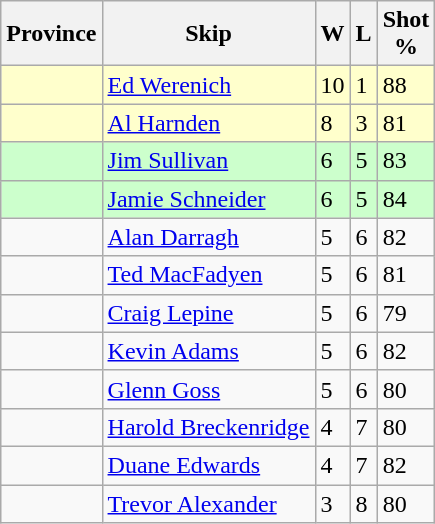<table class="wikitable">
<tr>
<th>Province</th>
<th>Skip</th>
<th>W</th>
<th>L</th>
<th>Shot <br> %</th>
</tr>
<tr bgcolor="#ffffcc">
<td></td>
<td><a href='#'>Ed Werenich</a></td>
<td>10</td>
<td>1</td>
<td>88</td>
</tr>
<tr bgcolor="#ffffcc">
<td></td>
<td><a href='#'>Al Harnden</a></td>
<td>8</td>
<td>3</td>
<td>81</td>
</tr>
<tr bgcolor="#ccffcc">
<td></td>
<td><a href='#'>Jim Sullivan</a></td>
<td>6</td>
<td>5</td>
<td>83</td>
</tr>
<tr bgcolor="#ccffcc">
<td></td>
<td><a href='#'>Jamie Schneider</a></td>
<td>6</td>
<td>5</td>
<td>84</td>
</tr>
<tr>
<td></td>
<td><a href='#'>Alan Darragh</a></td>
<td>5</td>
<td>6</td>
<td>82</td>
</tr>
<tr>
<td></td>
<td><a href='#'>Ted MacFadyen</a></td>
<td>5</td>
<td>6</td>
<td>81</td>
</tr>
<tr>
<td></td>
<td><a href='#'>Craig Lepine</a></td>
<td>5</td>
<td>6</td>
<td>79</td>
</tr>
<tr>
<td></td>
<td><a href='#'>Kevin Adams</a></td>
<td>5</td>
<td>6</td>
<td>82</td>
</tr>
<tr>
<td></td>
<td><a href='#'>Glenn Goss</a></td>
<td>5</td>
<td>6</td>
<td>80</td>
</tr>
<tr>
<td></td>
<td><a href='#'>Harold Breckenridge</a></td>
<td>4</td>
<td>7</td>
<td>80</td>
</tr>
<tr>
<td></td>
<td><a href='#'>Duane Edwards</a></td>
<td>4</td>
<td>7</td>
<td>82</td>
</tr>
<tr>
<td></td>
<td><a href='#'>Trevor Alexander</a></td>
<td>3</td>
<td>8</td>
<td>80</td>
</tr>
</table>
